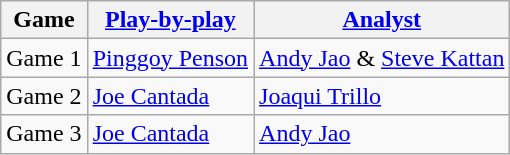<table class=wikitable>
<tr>
<th>Game</th>
<th><a href='#'>Play-by-play</a></th>
<th><a href='#'>Analyst</a></th>
</tr>
<tr>
<td>Game 1</td>
<td><a href='#'>Pinggoy Penson</a></td>
<td><a href='#'>Andy Jao</a> & <a href='#'>Steve Kattan</a></td>
</tr>
<tr>
<td>Game 2</td>
<td><a href='#'>Joe Cantada</a></td>
<td><a href='#'>Joaqui Trillo</a></td>
</tr>
<tr>
<td>Game 3</td>
<td><a href='#'>Joe Cantada</a></td>
<td><a href='#'>Andy Jao</a></td>
</tr>
</table>
